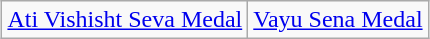<table class="wikitable" style="margin:1em auto; text-align:center;">
<tr>
<td style="text-align:center;"><a href='#'>Ati Vishisht Seva Medal</a></td>
<td style="text-align:center;"><a href='#'>Vayu Sena Medal</a></td>
</tr>
</table>
